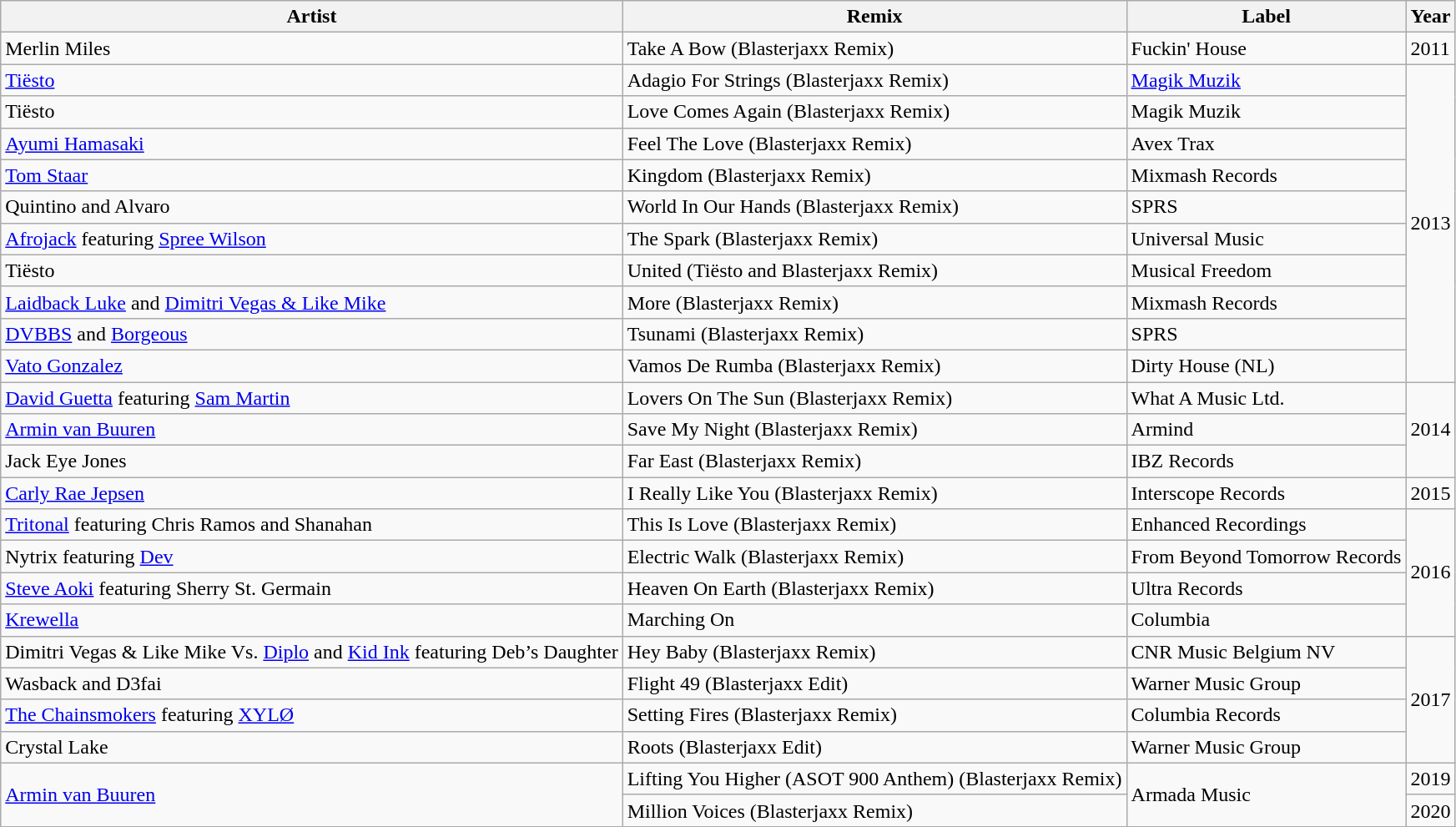<table class="wikitable plainrowheaders">
<tr>
<th>Artist</th>
<th>Remix</th>
<th>Label</th>
<th>Year</th>
</tr>
<tr>
<td>Merlin Miles</td>
<td>Take A Bow (Blasterjaxx Remix)</td>
<td>Fuckin' House</td>
<td>2011</td>
</tr>
<tr>
<td><a href='#'>Tiësto</a></td>
<td>Adagio For Strings (Blasterjaxx Remix)</td>
<td><a href='#'>Magik Muzik</a></td>
<td rowspan="10">2013</td>
</tr>
<tr>
<td>Tiësto</td>
<td>Love Comes Again (Blasterjaxx Remix)</td>
<td>Magik Muzik</td>
</tr>
<tr>
<td><a href='#'>Ayumi Hamasaki</a></td>
<td>Feel The Love (Blasterjaxx Remix)</td>
<td>Avex Trax</td>
</tr>
<tr>
<td><a href='#'>Tom Staar</a></td>
<td>Kingdom (Blasterjaxx Remix)</td>
<td>Mixmash Records</td>
</tr>
<tr>
<td>Quintino and Alvaro</td>
<td>World In Our Hands (Blasterjaxx Remix)</td>
<td>SPRS</td>
</tr>
<tr>
<td><a href='#'>Afrojack</a> featuring <a href='#'>Spree Wilson</a></td>
<td>The Spark (Blasterjaxx Remix)</td>
<td>Universal Music</td>
</tr>
<tr>
<td>Tiësto</td>
<td>United (Tiësto and Blasterjaxx Remix)</td>
<td>Musical Freedom</td>
</tr>
<tr>
<td><a href='#'>Laidback Luke</a> and <a href='#'>Dimitri Vegas & Like Mike</a></td>
<td>More (Blasterjaxx Remix)</td>
<td>Mixmash Records</td>
</tr>
<tr>
<td><a href='#'>DVBBS</a> and <a href='#'>Borgeous</a></td>
<td>Tsunami (Blasterjaxx Remix)</td>
<td>SPRS</td>
</tr>
<tr>
<td><a href='#'>Vato Gonzalez</a></td>
<td>Vamos De Rumba (Blasterjaxx Remix)</td>
<td>Dirty House (NL)</td>
</tr>
<tr>
<td><a href='#'>David Guetta</a> featuring <a href='#'>Sam Martin</a></td>
<td>Lovers On The Sun (Blasterjaxx Remix)</td>
<td>What A Music Ltd.</td>
<td rowspan="3">2014</td>
</tr>
<tr>
<td><a href='#'>Armin van Buuren</a></td>
<td>Save My Night (Blasterjaxx Remix)</td>
<td>Armind</td>
</tr>
<tr>
<td>Jack Eye Jones</td>
<td>Far East (Blasterjaxx Remix)</td>
<td>IBZ Records</td>
</tr>
<tr>
<td><a href='#'>Carly Rae Jepsen</a></td>
<td>I Really Like You (Blasterjaxx Remix)</td>
<td>Interscope Records</td>
<td>2015</td>
</tr>
<tr>
<td><a href='#'>Tritonal</a> featuring Chris Ramos and Shanahan</td>
<td>This Is Love (Blasterjaxx Remix)</td>
<td>Enhanced Recordings</td>
<td rowspan="4">2016</td>
</tr>
<tr>
<td>Nytrix featuring <a href='#'>Dev</a></td>
<td>Electric Walk (Blasterjaxx Remix)</td>
<td>From Beyond Tomorrow Records</td>
</tr>
<tr>
<td><a href='#'>Steve Aoki</a> featuring Sherry St. Germain</td>
<td>Heaven On Earth (Blasterjaxx Remix)</td>
<td>Ultra Records</td>
</tr>
<tr>
<td><a href='#'>Krewella</a></td>
<td>Marching On</td>
<td>Columbia</td>
</tr>
<tr>
<td>Dimitri Vegas & Like Mike Vs. <a href='#'>Diplo</a> and <a href='#'>Kid Ink</a> featuring Deb’s Daughter</td>
<td>Hey Baby (Blasterjaxx Remix)</td>
<td>CNR Music Belgium NV</td>
<td rowspan="4">2017</td>
</tr>
<tr>
<td>Wasback and D3fai</td>
<td>Flight 49 (Blasterjaxx Edit)</td>
<td>Warner Music Group</td>
</tr>
<tr>
<td><a href='#'>The Chainsmokers</a> featuring <a href='#'>XYLØ</a></td>
<td>Setting Fires (Blasterjaxx Remix)</td>
<td>Columbia Records</td>
</tr>
<tr>
<td>Crystal Lake</td>
<td>Roots (Blasterjaxx Edit)</td>
<td>Warner Music Group</td>
</tr>
<tr>
<td rowspan="2"><a href='#'>Armin van Buuren</a></td>
<td>Lifting You Higher (ASOT 900 Anthem) (Blasterjaxx Remix)</td>
<td rowspan="2">Armada Music</td>
<td>2019</td>
</tr>
<tr>
<td>Million Voices (Blasterjaxx Remix)</td>
<td>2020</td>
</tr>
</table>
